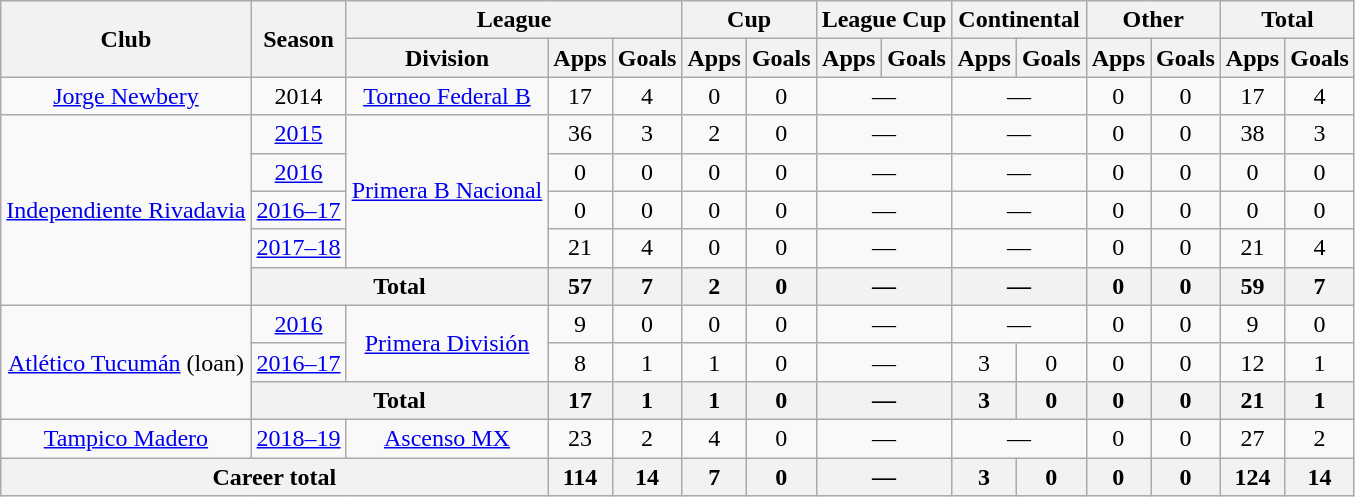<table class="wikitable" style="text-align:center">
<tr>
<th rowspan="2">Club</th>
<th rowspan="2">Season</th>
<th colspan="3">League</th>
<th colspan="2">Cup</th>
<th colspan="2">League Cup</th>
<th colspan="2">Continental</th>
<th colspan="2">Other</th>
<th colspan="2">Total</th>
</tr>
<tr>
<th>Division</th>
<th>Apps</th>
<th>Goals</th>
<th>Apps</th>
<th>Goals</th>
<th>Apps</th>
<th>Goals</th>
<th>Apps</th>
<th>Goals</th>
<th>Apps</th>
<th>Goals</th>
<th>Apps</th>
<th>Goals</th>
</tr>
<tr>
<td rowspan="1"><a href='#'>Jorge Newbery</a></td>
<td>2014</td>
<td rowspan="1"><a href='#'>Torneo Federal B</a></td>
<td>17</td>
<td>4</td>
<td>0</td>
<td>0</td>
<td colspan="2">—</td>
<td colspan="2">—</td>
<td>0</td>
<td>0</td>
<td>17</td>
<td>4</td>
</tr>
<tr>
<td rowspan="5"><a href='#'>Independiente Rivadavia</a></td>
<td><a href='#'>2015</a></td>
<td rowspan="4"><a href='#'>Primera B Nacional</a></td>
<td>36</td>
<td>3</td>
<td>2</td>
<td>0</td>
<td colspan="2">—</td>
<td colspan="2">—</td>
<td>0</td>
<td>0</td>
<td>38</td>
<td>3</td>
</tr>
<tr>
<td><a href='#'>2016</a></td>
<td>0</td>
<td>0</td>
<td>0</td>
<td>0</td>
<td colspan="2">—</td>
<td colspan="2">—</td>
<td>0</td>
<td>0</td>
<td>0</td>
<td>0</td>
</tr>
<tr>
<td><a href='#'>2016–17</a></td>
<td>0</td>
<td>0</td>
<td>0</td>
<td>0</td>
<td colspan="2">—</td>
<td colspan="2">—</td>
<td>0</td>
<td>0</td>
<td>0</td>
<td>0</td>
</tr>
<tr>
<td><a href='#'>2017–18</a></td>
<td>21</td>
<td>4</td>
<td>0</td>
<td>0</td>
<td colspan="2">—</td>
<td colspan="2">—</td>
<td>0</td>
<td>0</td>
<td>21</td>
<td>4</td>
</tr>
<tr>
<th colspan="2">Total</th>
<th>57</th>
<th>7</th>
<th>2</th>
<th>0</th>
<th colspan="2">—</th>
<th colspan="2">—</th>
<th>0</th>
<th>0</th>
<th>59</th>
<th>7</th>
</tr>
<tr>
<td rowspan="3"><a href='#'>Atlético Tucumán</a> (loan)</td>
<td><a href='#'>2016</a></td>
<td rowspan="2"><a href='#'>Primera División</a></td>
<td>9</td>
<td>0</td>
<td>0</td>
<td>0</td>
<td colspan="2">—</td>
<td colspan="2">—</td>
<td>0</td>
<td>0</td>
<td>9</td>
<td>0</td>
</tr>
<tr>
<td><a href='#'>2016–17</a></td>
<td>8</td>
<td>1</td>
<td>1</td>
<td>0</td>
<td colspan="2">—</td>
<td>3</td>
<td>0</td>
<td>0</td>
<td>0</td>
<td>12</td>
<td>1</td>
</tr>
<tr>
<th colspan="2">Total</th>
<th>17</th>
<th>1</th>
<th>1</th>
<th>0</th>
<th colspan="2">—</th>
<th>3</th>
<th>0</th>
<th>0</th>
<th>0</th>
<th>21</th>
<th>1</th>
</tr>
<tr>
<td rowspan="1"><a href='#'>Tampico Madero</a></td>
<td><a href='#'>2018–19</a></td>
<td rowspan="1"><a href='#'>Ascenso MX</a></td>
<td>23</td>
<td>2</td>
<td>4</td>
<td>0</td>
<td colspan="2">—</td>
<td colspan="2">—</td>
<td>0</td>
<td>0</td>
<td>27</td>
<td>2</td>
</tr>
<tr>
<th colspan="3">Career total</th>
<th>114</th>
<th>14</th>
<th>7</th>
<th>0</th>
<th colspan="2">—</th>
<th>3</th>
<th>0</th>
<th>0</th>
<th>0</th>
<th>124</th>
<th>14</th>
</tr>
</table>
